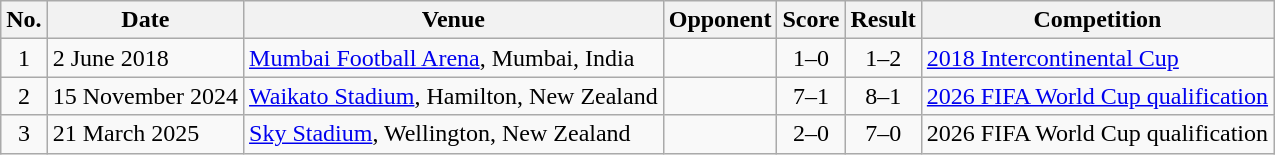<table class="wikitable">
<tr>
<th scope="col">No.</th>
<th scope="col">Date</th>
<th scope="col">Venue</th>
<th scope="col">Opponent</th>
<th scope="col">Score</th>
<th scope="col">Result</th>
<th scope="col">Competition</th>
</tr>
<tr>
<td align="center">1</td>
<td>2 June 2018</td>
<td><a href='#'>Mumbai Football Arena</a>, Mumbai, India</td>
<td></td>
<td align="center">1–0</td>
<td align="center">1–2</td>
<td><a href='#'>2018 Intercontinental Cup</a></td>
</tr>
<tr>
<td align="center">2</td>
<td>15 November 2024</td>
<td><a href='#'>Waikato Stadium</a>, Hamilton, New Zealand</td>
<td></td>
<td align="center">7–1</td>
<td align="center">8–1</td>
<td><a href='#'>2026 FIFA World Cup qualification</a></td>
</tr>
<tr>
<td align="center">3</td>
<td>21 March 2025</td>
<td><a href='#'>Sky Stadium</a>, Wellington, New Zealand</td>
<td></td>
<td align="center">2–0</td>
<td align="center">7–0</td>
<td>2026 FIFA World Cup qualification</td>
</tr>
</table>
